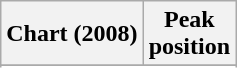<table class="wikitable sortable plainrowheaders" style="text-align:center">
<tr>
<th scope="col">Chart (2008)</th>
<th scope="col">Peak<br> position</th>
</tr>
<tr>
</tr>
<tr>
</tr>
<tr>
</tr>
</table>
